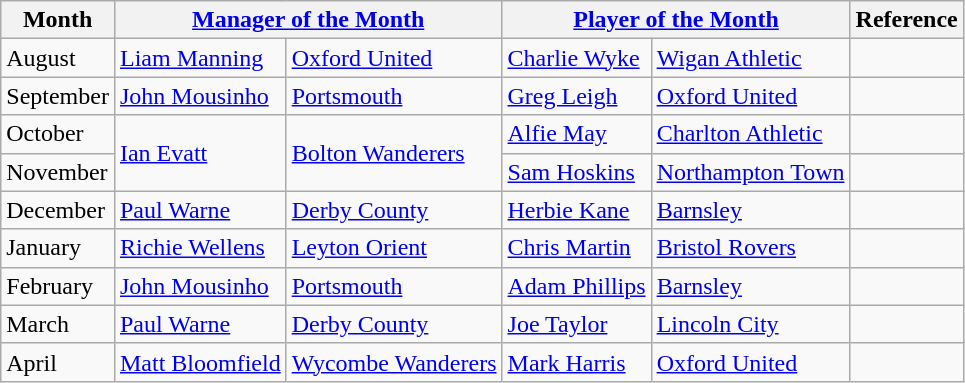<table class="wikitable">
<tr>
<th rowspan="1">Month</th>
<th colspan="2"><a href='#'>Manager of the Month</a></th>
<th colspan="2"><a href='#'>Player of the Month</a></th>
<th rowspan="1">Reference</th>
</tr>
<tr>
<td>August</td>
<td> <a href='#'>Liam Manning</a></td>
<td><a href='#'>Oxford United</a></td>
<td> <a href='#'>Charlie Wyke</a></td>
<td><a href='#'>Wigan Athletic</a></td>
<td></td>
</tr>
<tr>
<td>September</td>
<td> <a href='#'>John Mousinho</a></td>
<td><a href='#'>Portsmouth</a></td>
<td> <a href='#'>Greg Leigh</a></td>
<td><a href='#'>Oxford United</a></td>
<td></td>
</tr>
<tr>
<td>October</td>
<td rowspan="2"> <a href='#'>Ian Evatt</a></td>
<td rowspan="2"><a href='#'>Bolton Wanderers</a></td>
<td> <a href='#'>Alfie May</a></td>
<td><a href='#'>Charlton Athletic</a></td>
<td></td>
</tr>
<tr>
<td>November</td>
<td> <a href='#'>Sam Hoskins</a></td>
<td><a href='#'>Northampton Town</a></td>
<td></td>
</tr>
<tr>
<td>December</td>
<td> <a href='#'>Paul Warne</a></td>
<td><a href='#'>Derby County</a></td>
<td> <a href='#'>Herbie Kane</a></td>
<td><a href='#'>Barnsley</a></td>
<td></td>
</tr>
<tr>
<td>January</td>
<td> <a href='#'>Richie Wellens</a></td>
<td><a href='#'>Leyton Orient</a></td>
<td> <a href='#'>Chris Martin</a></td>
<td><a href='#'>Bristol Rovers</a></td>
<td></td>
</tr>
<tr>
<td>February</td>
<td> <a href='#'>John Mousinho</a></td>
<td><a href='#'>Portsmouth</a></td>
<td> <a href='#'>Adam Phillips</a></td>
<td><a href='#'>Barnsley</a></td>
<td></td>
</tr>
<tr>
<td>March</td>
<td> <a href='#'>Paul Warne</a></td>
<td><a href='#'>Derby County</a></td>
<td> <a href='#'>Joe Taylor</a></td>
<td><a href='#'>Lincoln City</a></td>
<td></td>
</tr>
<tr>
<td>April</td>
<td> <a href='#'>Matt Bloomfield</a></td>
<td><a href='#'>Wycombe Wanderers</a></td>
<td> <a href='#'>Mark Harris</a></td>
<td><a href='#'>Oxford United</a></td>
<td></td>
</tr>
</table>
